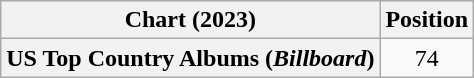<table class="wikitable plainrowheaders" style="text-align:center">
<tr>
<th scope="col">Chart (2023)</th>
<th scope="col">Position</th>
</tr>
<tr>
<th scope="row">US Top Country Albums (<em>Billboard</em>)</th>
<td>74</td>
</tr>
</table>
